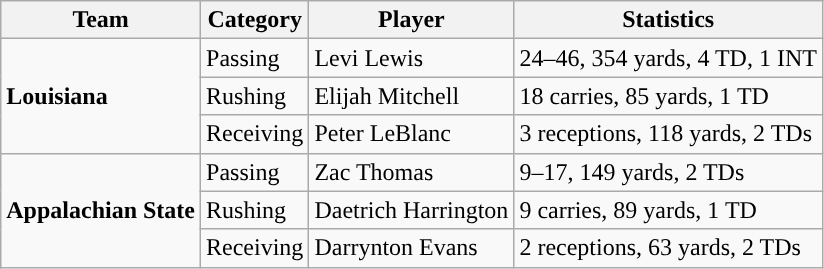<table class="wikitable" style="float: left;">
<tr>
<th>Team</th>
<th>Category</th>
<th>Player</th>
<th>Statistics</th>
</tr>
<tr>
<td rowspan=3><strong>Louisiana</strong></td>
<td>Passing</td>
<td>Levi Lewis</td>
<td>24–46, 354 yards, 4 TD, 1 INT</td>
</tr>
<tr>
<td>Rushing</td>
<td>Elijah Mitchell</td>
<td>18 carries, 85 yards, 1 TD</td>
</tr>
<tr>
<td>Receiving</td>
<td>Peter LeBlanc</td>
<td>3 receptions, 118 yards, 2 TDs</td>
</tr>
<tr>
<td rowspan=3><strong>Appalachian State</strong></td>
<td>Passing</td>
<td>Zac Thomas</td>
<td>9–17, 149 yards, 2 TDs</td>
</tr>
<tr>
<td>Rushing</td>
<td>Daetrich Harrington</td>
<td>9 carries, 89 yards, 1 TD</td>
</tr>
<tr>
<td>Receiving</td>
<td>Darrynton Evans</td>
<td>2 receptions, 63 yards, 2 TDs</td>
</tr>
</table>
